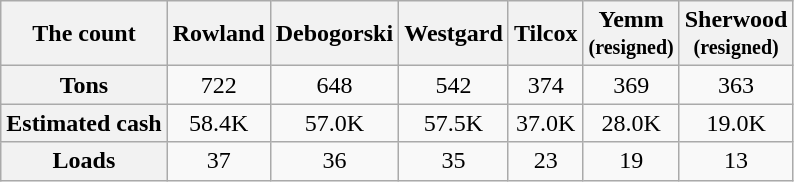<table class="wikitable" style="text-align:center">
<tr>
<th>The count</th>
<th>Rowland</th>
<th>Debogorski</th>
<th>Westgard</th>
<th>Tilcox</th>
<th>Yemm<br><small>(resigned)</small></th>
<th>Sherwood<br><small>(resigned)</small></th>
</tr>
<tr>
<th>Tons</th>
<td>722</td>
<td>648</td>
<td>542</td>
<td>374</td>
<td>369</td>
<td>363</td>
</tr>
<tr>
<th>Estimated cash</th>
<td>58.4K</td>
<td>57.0K</td>
<td>57.5K</td>
<td>37.0K</td>
<td>28.0K</td>
<td>19.0K</td>
</tr>
<tr>
<th>Loads</th>
<td>37</td>
<td>36</td>
<td>35</td>
<td>23</td>
<td>19</td>
<td>13</td>
</tr>
</table>
